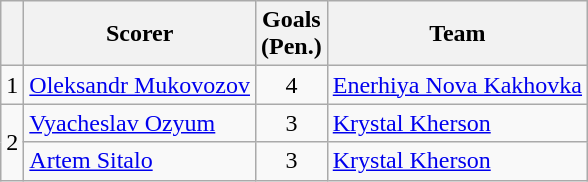<table class="wikitable">
<tr>
<th></th>
<th>Scorer</th>
<th>Goals<br>(Pen.)</th>
<th>Team</th>
</tr>
<tr>
<td>1</td>
<td><a href='#'>Oleksandr Mukovozov</a></td>
<td align=center>4</td>
<td><a href='#'>Enerhiya Nova Kakhovka</a></td>
</tr>
<tr>
<td rowspan=2>2</td>
<td><a href='#'>Vyacheslav Ozyum</a></td>
<td align=center>3</td>
<td><a href='#'>Krystal Kherson</a></td>
</tr>
<tr>
<td><a href='#'>Artem Sitalo</a></td>
<td align=center>3</td>
<td><a href='#'>Krystal Kherson</a></td>
</tr>
</table>
